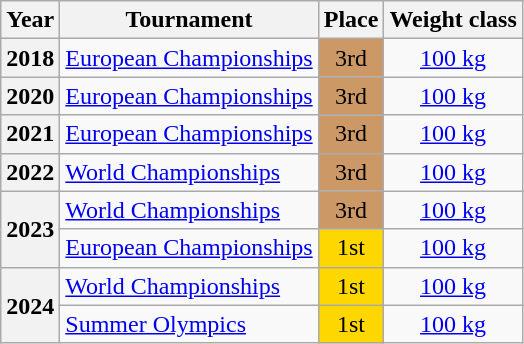<table class="wikitable" style="text-align:center;">
<tr>
<th>Year</th>
<th>Tournament</th>
<th>Place</th>
<th>Weight class</th>
</tr>
<tr>
<th>2018</th>
<td align=left><a href='#'>European Championships</a></td>
<td bgcolor=cc9966>3rd</td>
<td><a href='#'>100 kg</a></td>
</tr>
<tr>
<th>2020</th>
<td align=left><a href='#'>European Championships</a></td>
<td bgcolor=cc9966>3rd</td>
<td><a href='#'>100 kg</a></td>
</tr>
<tr>
<th>2021</th>
<td align=left><a href='#'>European Championships</a></td>
<td bgcolor=cc9966>3rd</td>
<td><a href='#'>100 kg</a></td>
</tr>
<tr>
<th>2022</th>
<td align=left><a href='#'>World Championships</a></td>
<td bgcolor=cc9966>3rd</td>
<td><a href='#'>100 kg</a></td>
</tr>
<tr>
<th rowspan=2>2023</th>
<td align=left><a href='#'>World Championships</a></td>
<td bgcolor=cc9966>3rd</td>
<td><a href='#'>100 kg</a></td>
</tr>
<tr>
<td align=left><a href='#'>European Championships</a></td>
<td bgcolor=gold>1st</td>
<td><a href='#'>100 kg</a></td>
</tr>
<tr>
<th rowspan=2>2024</th>
<td align=left><a href='#'>World Championships</a></td>
<td bgcolor=gold>1st</td>
<td><a href='#'>100 kg</a></td>
</tr>
<tr>
<td align=left><a href='#'>Summer Olympics</a></td>
<td bgcolor=gold>1st</td>
<td><a href='#'>100 kg</a></td>
</tr>
</table>
